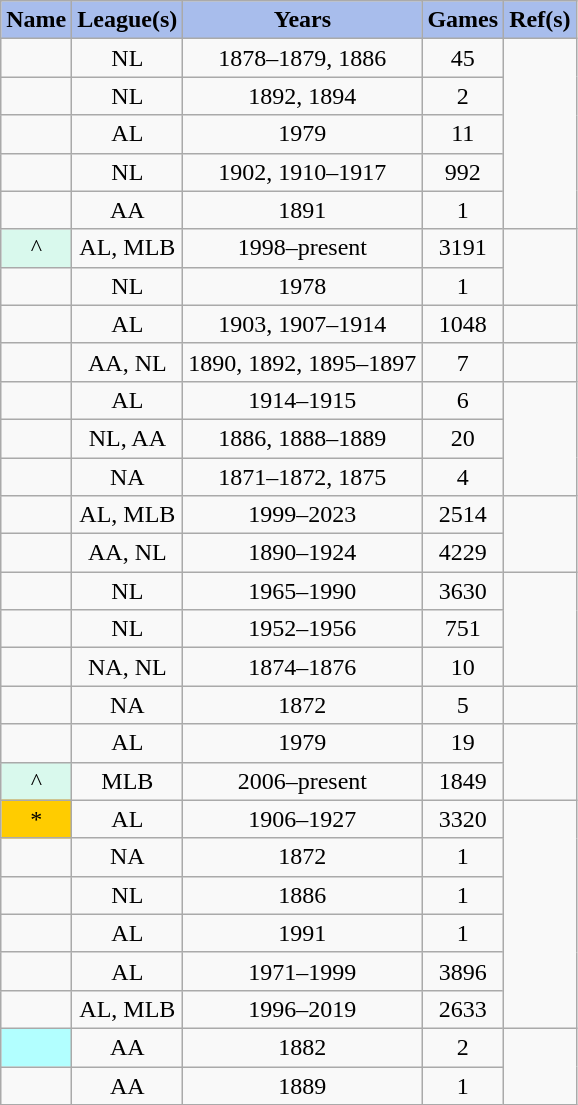<table class="wikitable sortable" style="text-align:center;">
<tr>
<th style="background-color:#a8bdec; color:black;" scope="col">Name</th>
<th style="background-color:#a8bdec; color:black;" scope="col">League(s)</th>
<th style="background-color:#a8bdec; color:black;" scope="col">Years</th>
<th style="background-color:#a8bdec; color:black;" scope="col">Games</th>
<th style="background-color:#a8bdec; color:#black; scope="col" class="unsortable">Ref(s)</th>
</tr>
<tr>
<td></td>
<td>NL</td>
<td>1878–1879, 1886</td>
<td>45</td>
<td rowspan=5></td>
</tr>
<tr>
<td></td>
<td>NL</td>
<td>1892, 1894</td>
<td>2</td>
</tr>
<tr>
<td></td>
<td>AL</td>
<td>1979</td>
<td>11</td>
</tr>
<tr>
<td></td>
<td>NL</td>
<td>1902, 1910–1917</td>
<td>992</td>
</tr>
<tr>
<td></td>
<td>AA</td>
<td>1891</td>
<td>1</td>
</tr>
<tr>
<td style="background:#d9f9ed;">^</td>
<td>AL, MLB</td>
<td>1998–present</td>
<td>3191</td>
<td rowspan=2></td>
</tr>
<tr>
<td></td>
<td>NL</td>
<td>1978</td>
<td>1</td>
</tr>
<tr>
<td></td>
<td>AL</td>
<td>1903, 1907–1914</td>
<td>1048</td>
<td></td>
</tr>
<tr>
<td></td>
<td>AA, NL</td>
<td>1890, 1892, 1895–1897</td>
<td>7</td>
<td></td>
</tr>
<tr>
<td></td>
<td>AL</td>
<td>1914–1915</td>
<td>6</td>
<td rowspan=3></td>
</tr>
<tr>
<td></td>
<td>NL, AA</td>
<td>1886, 1888–1889</td>
<td>20</td>
</tr>
<tr>
<td></td>
<td>NA</td>
<td>1871–1872, 1875</td>
<td>4</td>
</tr>
<tr>
<td></td>
<td>AL, MLB</td>
<td>1999–2023</td>
<td>2514</td>
<td rowspan=2></td>
</tr>
<tr>
<td></td>
<td>AA, NL</td>
<td>1890–1924</td>
<td>4229</td>
</tr>
<tr>
<td></td>
<td>NL</td>
<td>1965–1990</td>
<td>3630</td>
<td rowspan=3></td>
</tr>
<tr>
<td></td>
<td>NL</td>
<td>1952–1956</td>
<td>751</td>
</tr>
<tr>
<td></td>
<td>NA, NL</td>
<td>1874–1876</td>
<td>10</td>
</tr>
<tr>
<td></td>
<td>NA</td>
<td>1872</td>
<td>5</td>
<td></td>
</tr>
<tr>
<td></td>
<td>AL</td>
<td>1979</td>
<td>19</td>
<td rowspan=2></td>
</tr>
<tr>
<td style="background:#d9f9ed;">^</td>
<td>MLB</td>
<td>2006–present</td>
<td>1849</td>
</tr>
<tr>
<td style="background:#fc0;">*</td>
<td>AL</td>
<td>1906–1927</td>
<td>3320</td>
<td rowspan=6></td>
</tr>
<tr>
<td></td>
<td>NA</td>
<td>1872</td>
<td>1</td>
</tr>
<tr>
<td></td>
<td>NL</td>
<td>1886</td>
<td>1</td>
</tr>
<tr>
<td></td>
<td>AL</td>
<td>1991</td>
<td>1</td>
</tr>
<tr>
<td></td>
<td>AL</td>
<td>1971–1999</td>
<td>3896</td>
</tr>
<tr>
<td></td>
<td>AL, MLB</td>
<td>1996–2019</td>
<td>2633</td>
</tr>
<tr>
<td style="background:#B2FFFF;"></td>
<td>AA</td>
<td>1882</td>
<td>2</td>
<td rowspan=2></td>
</tr>
<tr>
<td></td>
<td>AA</td>
<td>1889</td>
<td>1</td>
</tr>
</table>
